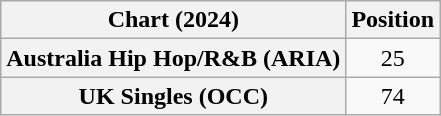<table class="wikitable sortable plainrowheaders" style="text-align:center">
<tr>
<th scope="col">Chart (2024)</th>
<th scope="col">Position</th>
</tr>
<tr>
<th scope="row">Australia Hip Hop/R&B (ARIA)</th>
<td>25</td>
</tr>
<tr>
<th scope="row">UK Singles (OCC)</th>
<td>74</td>
</tr>
</table>
